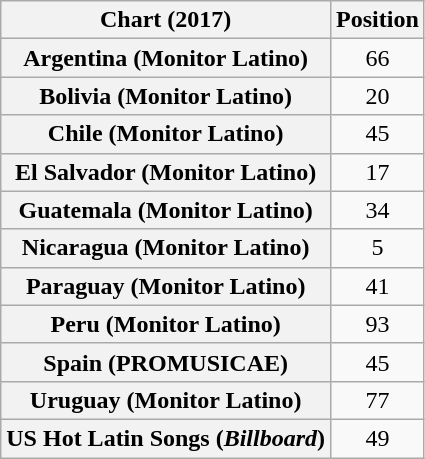<table class="wikitable plainrowheaders sortable" style="text-align:center">
<tr>
<th scope="col">Chart (2017)</th>
<th scope="col">Position</th>
</tr>
<tr>
<th scope="row">Argentina (Monitor Latino)</th>
<td>66</td>
</tr>
<tr>
<th scope="row">Bolivia (Monitor Latino)</th>
<td>20</td>
</tr>
<tr>
<th scope="row">Chile (Monitor Latino)</th>
<td>45</td>
</tr>
<tr>
<th scope="row">El Salvador (Monitor Latino)</th>
<td>17</td>
</tr>
<tr>
<th scope="row">Guatemala (Monitor Latino)</th>
<td>34</td>
</tr>
<tr>
<th scope="row">Nicaragua (Monitor Latino)</th>
<td>5</td>
</tr>
<tr>
<th scope="row">Paraguay (Monitor Latino)</th>
<td>41</td>
</tr>
<tr>
<th scope="row">Peru (Monitor Latino)</th>
<td>93</td>
</tr>
<tr>
<th scope="row">Spain (PROMUSICAE)</th>
<td>45</td>
</tr>
<tr>
<th scope="row">Uruguay (Monitor Latino)</th>
<td>77</td>
</tr>
<tr>
<th scope="row">US Hot Latin Songs (<em>Billboard</em>)</th>
<td>49</td>
</tr>
</table>
